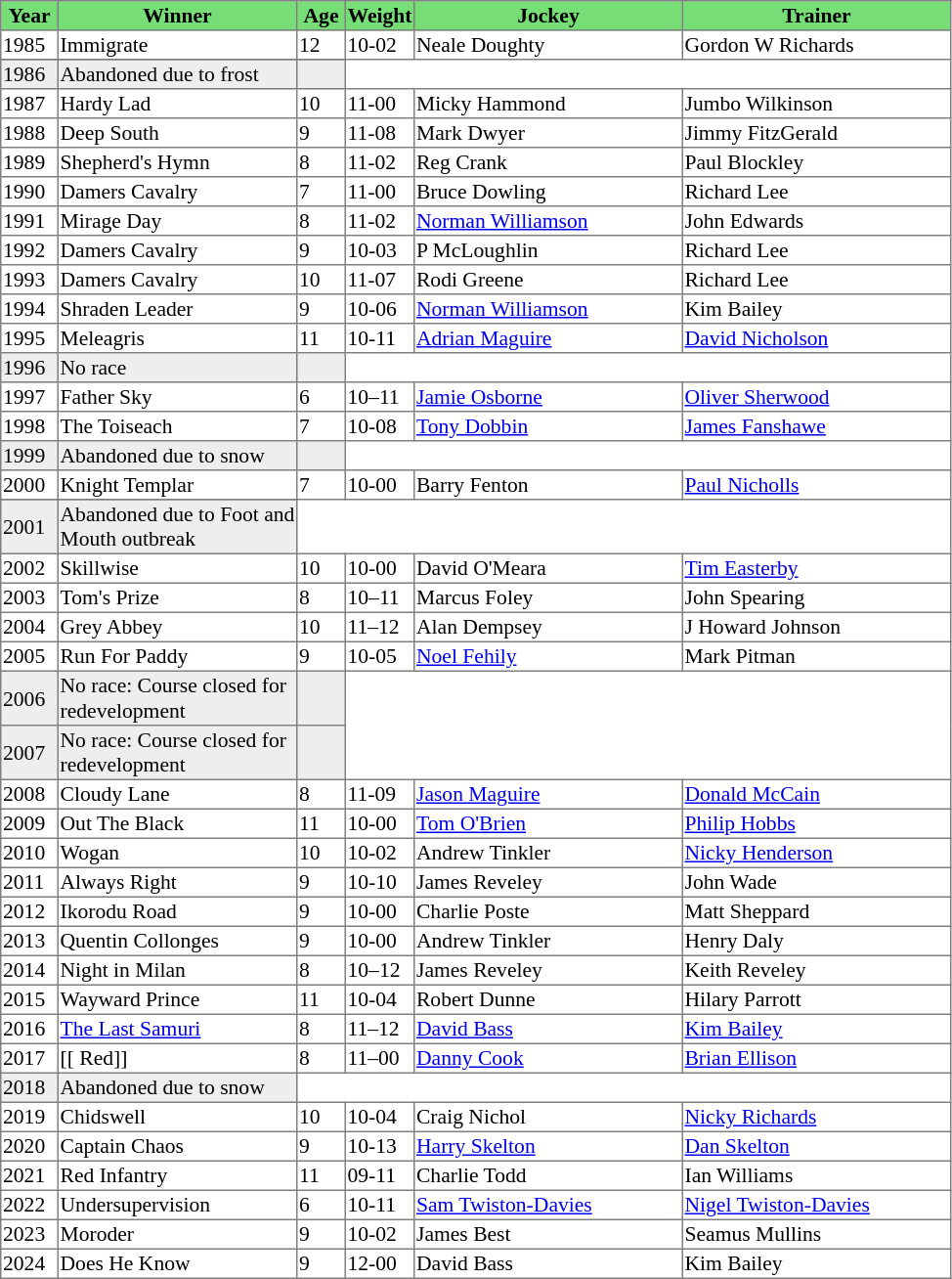<table class = "sortable" | border="1" style="border-collapse: collapse; font-size:90%">
<tr bgcolor="#77dd77" align="center">
<th style="width:36px"><strong>Year</strong></th>
<th style="width:160px"><strong>Winner</strong></th>
<th style="width:30px"><strong>Age</strong></th>
<th style="width:40px"><strong>Weight</strong></th>
<th style="width:180px"><strong>Jockey</strong></th>
<th style="width:180px"><strong>Trainer</strong></th>
</tr>
<tr>
<td>1985</td>
<td>Immigrate</td>
<td>12</td>
<td>10-02</td>
<td>Neale Doughty</td>
<td>Gordon W Richards</td>
</tr>
<tr>
</tr>
<tr bgcolor="#eeeeee">
<td>1986<br><td> Abandoned due to frost</td></td>
<td></td>
</tr>
<tr>
<td>1987</td>
<td>Hardy Lad</td>
<td>10</td>
<td>11-00</td>
<td>Micky Hammond</td>
<td>Jumbo Wilkinson</td>
</tr>
<tr>
<td>1988</td>
<td>Deep South</td>
<td>9</td>
<td>11-08</td>
<td>Mark Dwyer</td>
<td>Jimmy FitzGerald</td>
</tr>
<tr>
<td>1989</td>
<td>Shepherd's Hymn</td>
<td>8</td>
<td>11-02</td>
<td>Reg Crank</td>
<td>Paul Blockley</td>
</tr>
<tr>
<td>1990</td>
<td>Damers Cavalry</td>
<td>7</td>
<td>11-00</td>
<td>Bruce Dowling</td>
<td>Richard Lee</td>
</tr>
<tr>
<td>1991</td>
<td>Mirage Day</td>
<td>8</td>
<td>11-02</td>
<td><a href='#'>Norman Williamson</a></td>
<td>John Edwards</td>
</tr>
<tr>
<td>1992</td>
<td>Damers Cavalry</td>
<td>9</td>
<td>10-03</td>
<td>P McLoughlin</td>
<td>Richard Lee</td>
</tr>
<tr>
<td>1993</td>
<td>Damers Cavalry</td>
<td>10</td>
<td>11-07</td>
<td>Rodi Greene</td>
<td>Richard Lee</td>
</tr>
<tr>
<td>1994</td>
<td>Shraden Leader</td>
<td>9</td>
<td>10-06</td>
<td><a href='#'>Norman Williamson</a></td>
<td>Kim Bailey</td>
</tr>
<tr>
<td>1995</td>
<td>Meleagris</td>
<td>11</td>
<td>10-11</td>
<td><a href='#'>Adrian Maguire</a></td>
<td><a href='#'>David Nicholson</a></td>
</tr>
<tr bgcolor="#eeeeee">
<td>1996<br><td>No race</td></td>
<td></td>
</tr>
<tr>
<td>1997</td>
<td>Father Sky</td>
<td>6</td>
<td>10–11</td>
<td><a href='#'>Jamie Osborne</a></td>
<td><a href='#'>Oliver Sherwood</a></td>
</tr>
<tr>
<td>1998</td>
<td>The Toiseach</td>
<td>7</td>
<td>10-08</td>
<td><a href='#'>Tony Dobbin</a></td>
<td><a href='#'>James Fanshawe</a></td>
</tr>
<tr bgcolor="#eeeeee">
<td>1999<br><td> Abandoned due to snow</td></td>
<td></td>
</tr>
<tr>
<td>2000</td>
<td>Knight Templar</td>
<td>7</td>
<td>10-00</td>
<td>Barry Fenton</td>
<td><a href='#'>Paul Nicholls</a></td>
</tr>
<tr>
</tr>
<tr bgcolor="#eeeeee">
<td>2001<br><td> Abandoned due to Foot and Mouth outbreak</td></td>
</tr>
<tr>
<td>2002</td>
<td>Skillwise</td>
<td>10</td>
<td>10-00</td>
<td>David O'Meara</td>
<td><a href='#'>Tim Easterby</a></td>
</tr>
<tr>
<td>2003</td>
<td>Tom's Prize</td>
<td>8</td>
<td>10–11</td>
<td>Marcus Foley</td>
<td>John Spearing</td>
</tr>
<tr>
<td>2004</td>
<td>Grey Abbey</td>
<td>10</td>
<td>11–12</td>
<td>Alan Dempsey</td>
<td>J Howard Johnson</td>
</tr>
<tr>
<td>2005</td>
<td>Run For Paddy</td>
<td>9</td>
<td>10-05</td>
<td><a href='#'>Noel Fehily</a></td>
<td>Mark Pitman</td>
</tr>
<tr bgcolor="#eeeeee">
<td>2006<br><td> No race: Course closed for redevelopment </td></td>
<td></td>
</tr>
<tr bgcolor="#eeeeee">
<td>2007<br><td> No race: Course closed for redevelopment </td></td>
<td></td>
</tr>
<tr>
<td>2008</td>
<td>Cloudy Lane</td>
<td>8</td>
<td>11-09</td>
<td><a href='#'>Jason Maguire</a></td>
<td><a href='#'>Donald McCain</a></td>
</tr>
<tr>
<td>2009</td>
<td>Out The Black</td>
<td>11</td>
<td>10-00</td>
<td><a href='#'>Tom O'Brien</a></td>
<td><a href='#'>Philip Hobbs</a></td>
</tr>
<tr>
<td>2010</td>
<td>Wogan</td>
<td>10</td>
<td>10-02</td>
<td>Andrew Tinkler</td>
<td><a href='#'>Nicky Henderson</a></td>
</tr>
<tr>
<td>2011</td>
<td>Always Right</td>
<td>9</td>
<td>10-10</td>
<td>James Reveley</td>
<td>John Wade</td>
</tr>
<tr>
<td>2012</td>
<td>Ikorodu Road</td>
<td>9</td>
<td>10-00</td>
<td>Charlie Poste</td>
<td>Matt Sheppard</td>
</tr>
<tr>
<td>2013</td>
<td>Quentin Collonges</td>
<td>9</td>
<td>10-00</td>
<td>Andrew Tinkler</td>
<td>Henry Daly</td>
</tr>
<tr>
<td>2014</td>
<td>Night in Milan</td>
<td>8</td>
<td>10–12</td>
<td>James Reveley</td>
<td>Keith Reveley</td>
</tr>
<tr>
<td>2015</td>
<td>Wayward Prince</td>
<td>11</td>
<td>10-04</td>
<td>Robert Dunne</td>
<td>Hilary Parrott</td>
</tr>
<tr>
<td>2016</td>
<td><a href='#'>The Last Samuri</a></td>
<td>8</td>
<td>11–12</td>
<td><a href='#'>David Bass</a></td>
<td><a href='#'>Kim Bailey</a></td>
</tr>
<tr>
<td>2017</td>
<td>[[ Red]] </td>
<td>8</td>
<td>11–00</td>
<td><a href='#'>Danny Cook</a></td>
<td><a href='#'>Brian Ellison</a></td>
</tr>
<tr bgcolor="#eeeeee">
<td>2018<br><td> Abandoned due to snow</td></td>
</tr>
<tr>
<td>2019</td>
<td>Chidswell</td>
<td>10</td>
<td>10-04</td>
<td>Craig Nichol</td>
<td><a href='#'>Nicky Richards</a></td>
</tr>
<tr>
<td>2020</td>
<td>Captain Chaos</td>
<td>9</td>
<td>10-13</td>
<td><a href='#'>Harry Skelton</a></td>
<td><a href='#'>Dan Skelton</a></td>
</tr>
<tr>
<td>2021</td>
<td>Red Infantry</td>
<td>11</td>
<td>09-11</td>
<td>Charlie Todd</td>
<td>Ian Williams</td>
</tr>
<tr>
<td>2022</td>
<td>Undersupervision</td>
<td>6</td>
<td>10-11</td>
<td><a href='#'>Sam Twiston-Davies</a></td>
<td><a href='#'>Nigel Twiston-Davies</a></td>
</tr>
<tr>
<td>2023</td>
<td>Moroder</td>
<td>9</td>
<td>10-02</td>
<td>James Best</td>
<td>Seamus Mullins</td>
</tr>
<tr>
<td>2024</td>
<td>Does He Know</td>
<td>9</td>
<td>12-00</td>
<td>David Bass</td>
<td>Kim Bailey</td>
</tr>
</table>
